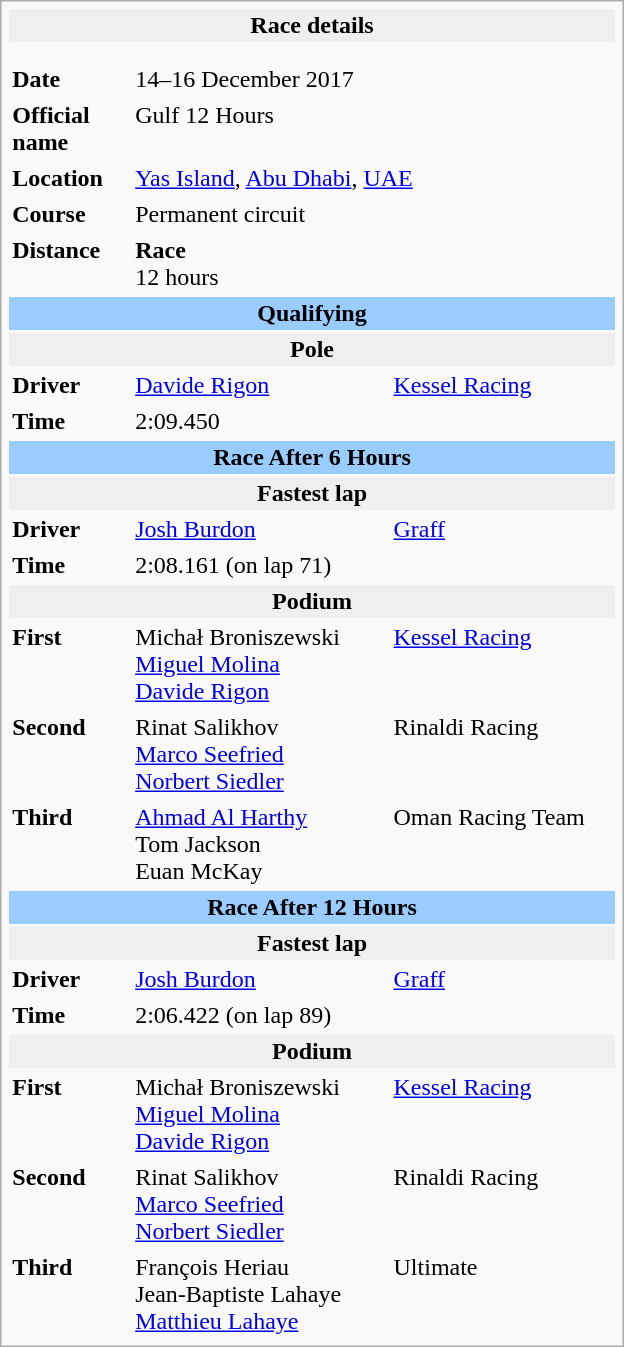<table class="infobox" align="right" cellpadding="2" style="float:right; width: 26em; ">
<tr>
<th colspan="3" bgcolor="#efefef">Race details</th>
</tr>
<tr>
<td colspan="3" style="text-align:center;"></td>
</tr>
<tr>
<td colspan="3" style="text-align:center;"></td>
</tr>
<tr>
<td style="width: 20%;"><strong>Date</strong></td>
<td>14–16 December 2017</td>
</tr>
<tr>
<td><strong>Official name</strong></td>
<td colspan=2>Gulf 12 Hours</td>
</tr>
<tr>
<td><strong>Location</strong></td>
<td colspan=2><a href='#'>Yas Island</a>, <a href='#'>Abu Dhabi</a>, <a href='#'>UAE</a></td>
</tr>
<tr>
<td><strong>Course</strong></td>
<td colspan=2>Permanent circuit<br></td>
</tr>
<tr>
<td><strong>Distance</strong></td>
<td colspan=2><strong>Race</strong><br>12 hours</td>
</tr>
<tr>
<td colspan=3 style="text-align:center; background-color:#99ccff"><strong>Qualifying</strong></td>
</tr>
<tr>
<th colspan=3 bgcolor="#efefef">Pole</th>
</tr>
<tr>
<td><strong>Driver</strong></td>
<td> <a href='#'>Davide Rigon</a></td>
<td><a href='#'>Kessel Racing</a></td>
</tr>
<tr>
<td><strong>Time</strong></td>
<td colspan=2>2:09.450</td>
</tr>
<tr>
<td colspan=3 style="text-align:center; background-color:#99ccff"><strong>Race After 6 Hours</strong></td>
</tr>
<tr>
<th colspan=3 bgcolor="#efefef">Fastest lap</th>
</tr>
<tr>
<td><strong>Driver</strong></td>
<td> <a href='#'>Josh Burdon</a></td>
<td><a href='#'>Graff</a></td>
</tr>
<tr>
<td><strong>Time</strong></td>
<td colspan=2>2:08.161 (on lap 71)</td>
</tr>
<tr>
<th colspan=3 bgcolor="#efefef">Podium</th>
</tr>
<tr>
<td><strong>First</strong></td>
<td> Michał Broniszewski<br> <a href='#'>Miguel Molina</a><br> <a href='#'>Davide Rigon</a></td>
<td><a href='#'>Kessel Racing</a></td>
</tr>
<tr>
<td><strong>Second</strong></td>
<td> Rinat Salikhov<br> <a href='#'>Marco Seefried</a><br> <a href='#'>Norbert Siedler</a></td>
<td>Rinaldi Racing</td>
</tr>
<tr>
<td><strong>Third</strong></td>
<td> <a href='#'>Ahmad Al Harthy</a><br> Tom Jackson<br> Euan McKay</td>
<td>Oman Racing Team</td>
</tr>
<tr>
<td colspan=3 style="text-align:center; background-color:#99ccff"><strong>Race After 12 Hours</strong></td>
</tr>
<tr>
<th colspan=3 bgcolor="#efefef">Fastest lap</th>
</tr>
<tr>
<td><strong>Driver</strong></td>
<td> <a href='#'>Josh Burdon</a></td>
<td><a href='#'>Graff</a></td>
</tr>
<tr>
<td><strong>Time</strong></td>
<td colspan=2>2:06.422 (on lap 89)</td>
</tr>
<tr>
<th colspan=3 bgcolor="#efefef">Podium</th>
</tr>
<tr>
<td><strong>First</strong></td>
<td> Michał Broniszewski<br> <a href='#'>Miguel Molina</a><br> <a href='#'>Davide Rigon</a></td>
<td><a href='#'>Kessel Racing</a></td>
</tr>
<tr>
<td><strong>Second</strong></td>
<td> Rinat Salikhov<br> <a href='#'>Marco Seefried</a><br> <a href='#'>Norbert Siedler</a></td>
<td>Rinaldi Racing</td>
</tr>
<tr>
<td><strong>Third</strong></td>
<td> François Heriau<br> Jean-Baptiste Lahaye<br> <a href='#'>Matthieu Lahaye</a></td>
<td>Ultimate</td>
</tr>
</table>
